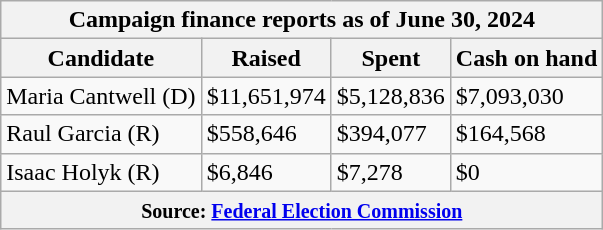<table class="wikitable sortable">
<tr>
<th colspan=4>Campaign finance reports as of June 30, 2024</th>
</tr>
<tr style="text-align:center;">
<th>Candidate</th>
<th>Raised</th>
<th>Spent</th>
<th>Cash on hand</th>
</tr>
<tr>
<td>Maria Cantwell (D)</td>
<td>$11,651,974</td>
<td>$5,128,836</td>
<td>$7,093,030</td>
</tr>
<tr>
<td>Raul Garcia (R)</td>
<td>$558,646</td>
<td>$394,077</td>
<td>$164,568</td>
</tr>
<tr>
<td>Isaac Holyk (R)</td>
<td>$6,846</td>
<td>$7,278</td>
<td>$0</td>
</tr>
<tr>
<th colspan="4"><small>Source: <a href='#'>Federal Election Commission</a></small></th>
</tr>
</table>
